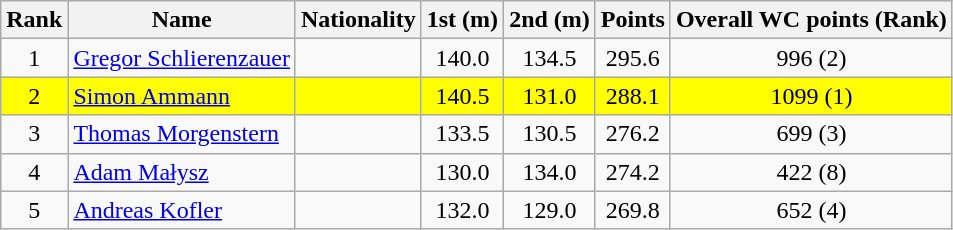<table class="wikitable">
<tr>
<th align=Center>Rank</th>
<th>Name</th>
<th>Nationality</th>
<th align=Center>1st (m)</th>
<th>2nd (m)</th>
<th>Points</th>
<th>Overall WC points (Rank)</th>
</tr>
<tr>
<td align=center>1</td>
<td align=left><a href='#'>Gregor Schlierenzauer</a></td>
<td align=left></td>
<td align=center>140.0</td>
<td align=center>134.5</td>
<td align=center>295.6</td>
<td align=center>996 (2)</td>
</tr>
<tr style="background:#FFFF00;">
<td align=center>2</td>
<td align=left><a href='#'>Simon Ammann</a></td>
<td align=left></td>
<td align=center>140.5</td>
<td align=center>131.0</td>
<td align=center>288.1</td>
<td align=center>1099 (1)</td>
</tr>
<tr>
<td align=center>3</td>
<td align=left><a href='#'>Thomas Morgenstern</a></td>
<td align=left></td>
<td align=center>133.5</td>
<td align=center>130.5</td>
<td align=center>276.2</td>
<td align=center>699 (3)</td>
</tr>
<tr>
<td align=center>4</td>
<td align=left><a href='#'>Adam Małysz</a></td>
<td align=left></td>
<td align=center>130.0</td>
<td align=center>134.0</td>
<td align=center>274.2</td>
<td align=center>422 (8)</td>
</tr>
<tr>
<td align=center>5</td>
<td align=left><a href='#'>Andreas Kofler</a></td>
<td align=left></td>
<td align=center>132.0</td>
<td align=center>129.0</td>
<td align=center>269.8</td>
<td align=center>652 (4)</td>
</tr>
</table>
